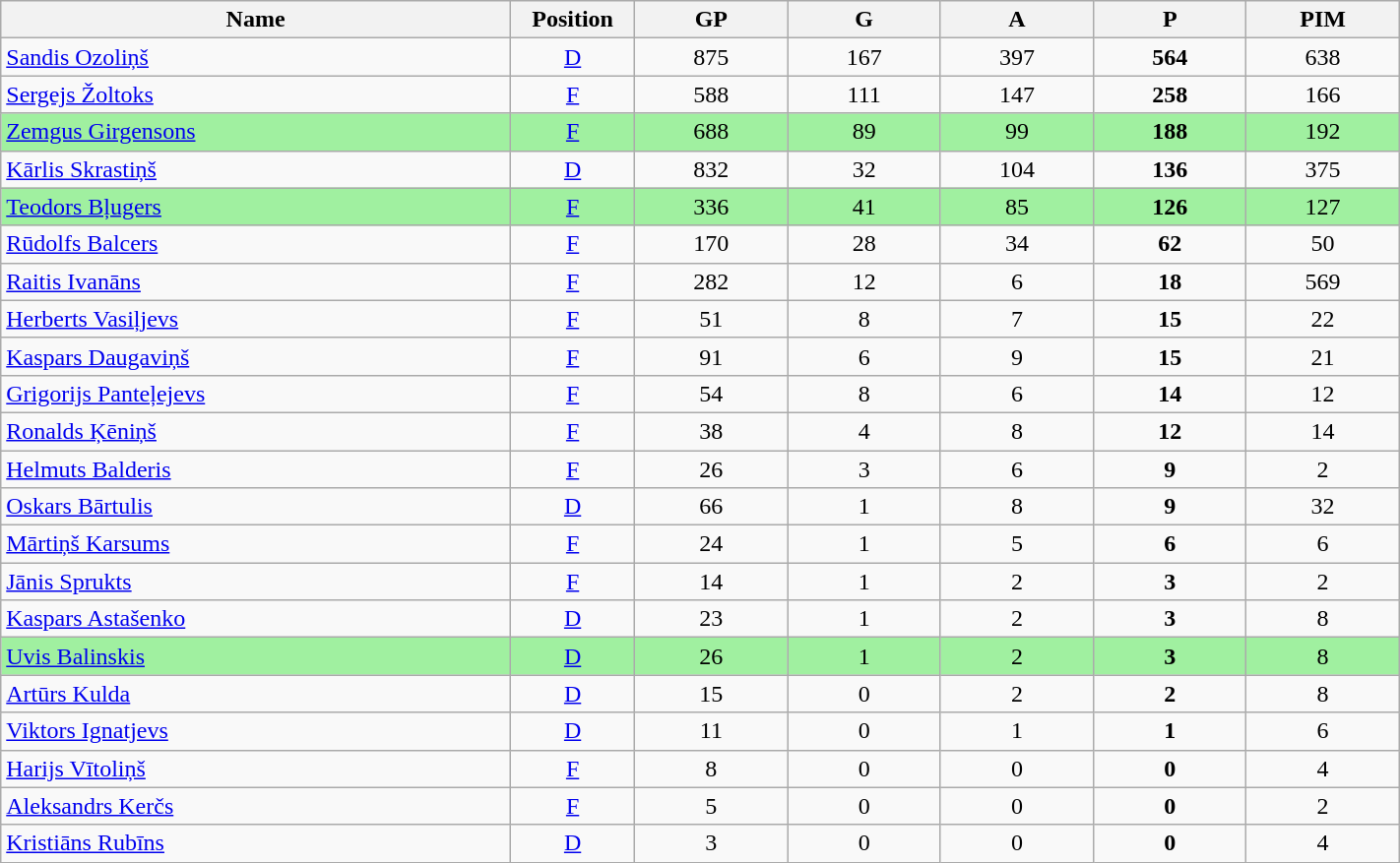<table class="wikitable sortable" width="75%">
<tr>
<th bgcolor="#e0e0e0" width="25%">Name</th>
<th bgcolor="#e0e0e0" width="5%">Position</th>
<th bgcolor="#e0e0e0" width="7.5%">GP</th>
<th bgcolor="#e0e0e0" width="7.5%">G</th>
<th bgcolor="#e0e0e0" width="7.5%">A</th>
<th bgcolor="#e0e0e0" width="7.5%">P</th>
<th bgcolor="#e0e0e0" width="7.5%">PIM</th>
</tr>
<tr align="center">
<td align="left"><a href='#'>Sandis Ozoliņš</a></td>
<td><a href='#'>D</a></td>
<td>875</td>
<td>167</td>
<td>397</td>
<td><strong>564</strong></td>
<td>638</td>
</tr>
<tr align="center">
<td align="left"><a href='#'>Sergejs Žoltoks</a></td>
<td><a href='#'>F</a></td>
<td>588</td>
<td>111</td>
<td>147</td>
<td><strong>258</strong></td>
<td>166</td>
</tr>
<tr align="center" bgcolor="#A0F0A0">
<td align="left"><a href='#'>Zemgus Girgensons</a></td>
<td><a href='#'>F</a></td>
<td>688</td>
<td>89</td>
<td>99</td>
<td><strong>188</strong></td>
<td>192</td>
</tr>
<tr align="center">
<td align="left"><a href='#'>Kārlis Skrastiņš</a></td>
<td><a href='#'>D</a></td>
<td>832</td>
<td>32</td>
<td>104</td>
<td><strong>136</strong></td>
<td>375</td>
</tr>
<tr align="center" bgcolor="#A0F0A0">
<td align="left"><a href='#'>Teodors Bļugers</a></td>
<td><a href='#'>F</a></td>
<td>336</td>
<td>41</td>
<td>85</td>
<td><strong>126</strong></td>
<td>127</td>
</tr>
<tr align="center">
<td align="left"><a href='#'>Rūdolfs Balcers</a></td>
<td><a href='#'>F</a></td>
<td>170</td>
<td>28</td>
<td>34</td>
<td><strong>62</strong></td>
<td>50</td>
</tr>
<tr align="center">
<td align="left"><a href='#'>Raitis Ivanāns</a></td>
<td><a href='#'>F</a></td>
<td>282</td>
<td>12</td>
<td>6</td>
<td><strong>18</strong></td>
<td>569</td>
</tr>
<tr align="center">
<td align="left"><a href='#'>Herberts Vasiļjevs</a></td>
<td><a href='#'>F</a></td>
<td>51</td>
<td>8</td>
<td>7</td>
<td><strong>15</strong></td>
<td>22</td>
</tr>
<tr align="center">
<td align="left"><a href='#'>Kaspars Daugaviņš</a></td>
<td><a href='#'>F</a></td>
<td>91</td>
<td>6</td>
<td>9</td>
<td><strong>15</strong></td>
<td>21</td>
</tr>
<tr align="center">
<td align="left"><a href='#'>Grigorijs Panteļejevs</a></td>
<td><a href='#'>F</a></td>
<td>54</td>
<td>8</td>
<td>6</td>
<td><strong>14</strong></td>
<td>12</td>
</tr>
<tr align="center">
<td align="left"><a href='#'>Ronalds Ķēniņš</a></td>
<td><a href='#'>F</a></td>
<td>38</td>
<td>4</td>
<td>8</td>
<td><strong>12</strong></td>
<td>14</td>
</tr>
<tr align="center">
<td align="left"><a href='#'>Helmuts Balderis</a></td>
<td><a href='#'>F</a></td>
<td>26</td>
<td>3</td>
<td>6</td>
<td><strong>9</strong></td>
<td>2</td>
</tr>
<tr align="center">
<td align="left"><a href='#'>Oskars Bārtulis</a></td>
<td><a href='#'>D</a></td>
<td>66</td>
<td>1</td>
<td>8</td>
<td><strong>9</strong></td>
<td>32</td>
</tr>
<tr align="center">
<td align="left"><a href='#'>Mārtiņš Karsums</a></td>
<td><a href='#'>F</a></td>
<td>24</td>
<td>1</td>
<td>5</td>
<td><strong>6</strong></td>
<td>6</td>
</tr>
<tr align="center">
<td align="left"><a href='#'>Jānis Sprukts</a></td>
<td><a href='#'>F</a></td>
<td>14</td>
<td>1</td>
<td>2</td>
<td><strong>3</strong></td>
<td>2</td>
</tr>
<tr align="center">
<td align="left"><a href='#'>Kaspars Astašenko</a></td>
<td><a href='#'>D</a></td>
<td>23</td>
<td>1</td>
<td>2</td>
<td><strong>3</strong></td>
<td>8</td>
</tr>
<tr align="center" bgcolor="#A0F0A0">
<td align="left"><a href='#'>Uvis Balinskis</a></td>
<td><a href='#'>D</a></td>
<td>26</td>
<td>1</td>
<td>2</td>
<td><strong>3</strong></td>
<td>8</td>
</tr>
<tr align="center">
<td align="left"><a href='#'>Artūrs Kulda</a></td>
<td><a href='#'>D</a></td>
<td>15</td>
<td>0</td>
<td>2</td>
<td><strong>2</strong></td>
<td>8</td>
</tr>
<tr align="center">
<td align="left"><a href='#'>Viktors Ignatjevs</a></td>
<td><a href='#'>D</a></td>
<td>11</td>
<td>0</td>
<td>1</td>
<td><strong>1</strong></td>
<td>6</td>
</tr>
<tr align="center">
<td align="left"><a href='#'>Harijs Vītoliņš</a></td>
<td><a href='#'>F</a></td>
<td>8</td>
<td>0</td>
<td>0</td>
<td><strong>0</strong></td>
<td>4</td>
</tr>
<tr align="center">
<td align="left"><a href='#'>Aleksandrs Kerčs</a></td>
<td><a href='#'>F</a></td>
<td>5</td>
<td>0</td>
<td>0</td>
<td><strong>0</strong></td>
<td>2</td>
</tr>
<tr align="center">
<td align="left"><a href='#'>Kristiāns Rubīns</a></td>
<td><a href='#'>D</a></td>
<td>3</td>
<td>0</td>
<td>0</td>
<td><strong>0</strong></td>
<td>4</td>
</tr>
</table>
